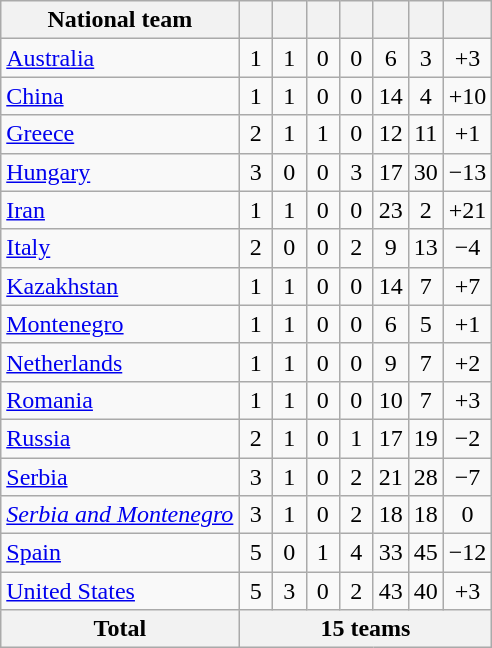<table class="wikitable" style="text-align: center;">
<tr>
<th>National team</th>
<th width="15"></th>
<th width="15"></th>
<th width="15"></th>
<th width="15"></th>
<th></th>
<th></th>
<th></th>
</tr>
<tr>
<td align="left"> <a href='#'>Australia</a></td>
<td>1</td>
<td>1</td>
<td>0</td>
<td>0</td>
<td>6</td>
<td>3</td>
<td>+3</td>
</tr>
<tr>
<td align="left"> <a href='#'>China</a></td>
<td>1</td>
<td>1</td>
<td>0</td>
<td>0</td>
<td>14</td>
<td>4</td>
<td>+10</td>
</tr>
<tr>
<td align="left"> <a href='#'>Greece</a></td>
<td>2</td>
<td>1</td>
<td>1</td>
<td>0</td>
<td>12</td>
<td>11</td>
<td>+1</td>
</tr>
<tr>
<td align="left"> <a href='#'>Hungary</a></td>
<td>3</td>
<td>0</td>
<td>0</td>
<td>3</td>
<td>17</td>
<td>30</td>
<td>−13</td>
</tr>
<tr>
<td align="left"> <a href='#'>Iran</a></td>
<td>1</td>
<td>1</td>
<td>0</td>
<td>0</td>
<td>23</td>
<td>2</td>
<td>+21</td>
</tr>
<tr>
<td align="left"> <a href='#'>Italy</a></td>
<td>2</td>
<td>0</td>
<td>0</td>
<td>2</td>
<td>9</td>
<td>13</td>
<td>−4</td>
</tr>
<tr>
<td align="left"> <a href='#'>Kazakhstan</a></td>
<td>1</td>
<td>1</td>
<td>0</td>
<td>0</td>
<td>14</td>
<td>7</td>
<td>+7</td>
</tr>
<tr>
<td align="left"> <a href='#'>Montenegro</a></td>
<td>1</td>
<td>1</td>
<td>0</td>
<td>0</td>
<td>6</td>
<td>5</td>
<td>+1</td>
</tr>
<tr>
<td align="left"> <a href='#'>Netherlands</a></td>
<td>1</td>
<td>1</td>
<td>0</td>
<td>0</td>
<td>9</td>
<td>7</td>
<td>+2</td>
</tr>
<tr>
<td align="left"> <a href='#'>Romania</a></td>
<td>1</td>
<td>1</td>
<td>0</td>
<td>0</td>
<td>10</td>
<td>7</td>
<td>+3</td>
</tr>
<tr>
<td align="left"> <a href='#'>Russia</a></td>
<td>2</td>
<td>1</td>
<td>0</td>
<td>1</td>
<td>17</td>
<td>19</td>
<td>−2</td>
</tr>
<tr>
<td align="left"> <a href='#'>Serbia</a></td>
<td>3</td>
<td>1</td>
<td>0</td>
<td>2</td>
<td>21</td>
<td>28</td>
<td>−7</td>
</tr>
<tr>
<td align="left"> <em><a href='#'>Serbia and Montenegro</a></em></td>
<td>3</td>
<td>1</td>
<td>0</td>
<td>2</td>
<td>18</td>
<td>18</td>
<td>0</td>
</tr>
<tr>
<td align="left"> <a href='#'>Spain</a></td>
<td>5</td>
<td>0</td>
<td>1</td>
<td>4</td>
<td>33</td>
<td>45</td>
<td>−12</td>
</tr>
<tr>
<td align="left"> <a href='#'>United States</a></td>
<td>5</td>
<td>3</td>
<td>0</td>
<td>2</td>
<td>43</td>
<td>40</td>
<td>+3</td>
</tr>
<tr>
<th>Total</th>
<th colspan="7">15 teams</th>
</tr>
</table>
